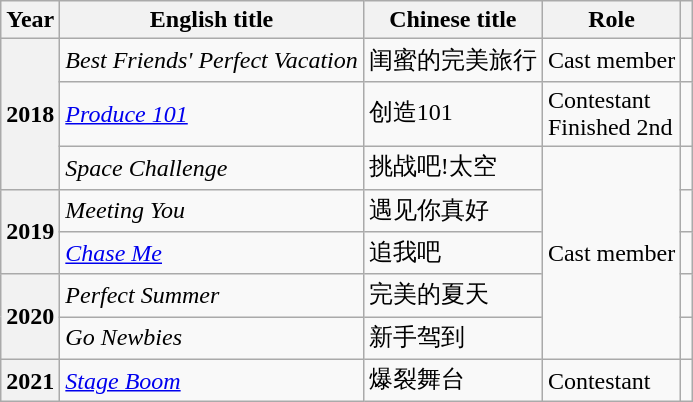<table class="wikitable plainrowheaders">
<tr>
<th scope="col">Year</th>
<th scope="col">English title</th>
<th scope="col">Chinese title</th>
<th scope="col">Role</th>
<th scope="col" class="unsortable"></th>
</tr>
<tr>
<th scope="row" rowspan="3">2018</th>
<td><em>Best Friends' Perfect Vacation</em></td>
<td>闺蜜的完美旅行</td>
<td>Cast member</td>
<td></td>
</tr>
<tr>
<td><em><a href='#'>Produce 101</a></em></td>
<td>创造101</td>
<td>Contestant <br> Finished 2nd</td>
<td></td>
</tr>
<tr>
<td><em>Space Challenge</em></td>
<td>挑战吧!太空</td>
<td rowspan="5">Cast member</td>
<td></td>
</tr>
<tr>
<th scope="row" rowspan="2">2019</th>
<td><em>Meeting You</em></td>
<td>遇见你真好</td>
<td></td>
</tr>
<tr>
<td><em><a href='#'>Chase Me</a></em></td>
<td>追我吧</td>
<td></td>
</tr>
<tr>
<th scope="row" rowspan="2">2020</th>
<td><em>Perfect Summer</em></td>
<td>完美的夏天</td>
<td></td>
</tr>
<tr>
<td><em>Go Newbies</em></td>
<td>新手驾到</td>
<td></td>
</tr>
<tr>
<th scope="row">2021</th>
<td><em><a href='#'>Stage Boom</a></em></td>
<td>爆裂舞台</td>
<td>Contestant</td>
<td></td>
</tr>
</table>
